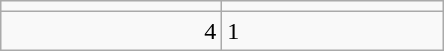<table class="wikitable">
<tr>
<td align="center" width="140"></td>
<td align="center" width="140"></td>
</tr>
<tr>
<td align="right">4</td>
<td>1</td>
</tr>
</table>
